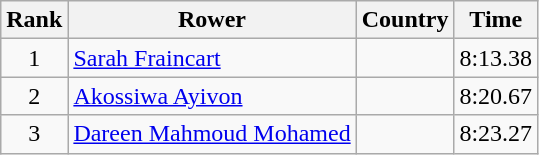<table class="wikitable" style="text-align:center">
<tr>
<th>Rank</th>
<th>Rower</th>
<th>Country</th>
<th>Time</th>
</tr>
<tr>
<td>1</td>
<td align="left"><a href='#'>Sarah Fraincart</a></td>
<td align="left"></td>
<td>8:13.38</td>
</tr>
<tr>
<td>2</td>
<td align="left"><a href='#'>Akossiwa Ayivon</a></td>
<td align="left"></td>
<td>8:20.67</td>
</tr>
<tr>
<td>3</td>
<td align="left"><a href='#'>Dareen Mahmoud Mohamed</a></td>
<td align="left"></td>
<td>8:23.27</td>
</tr>
</table>
